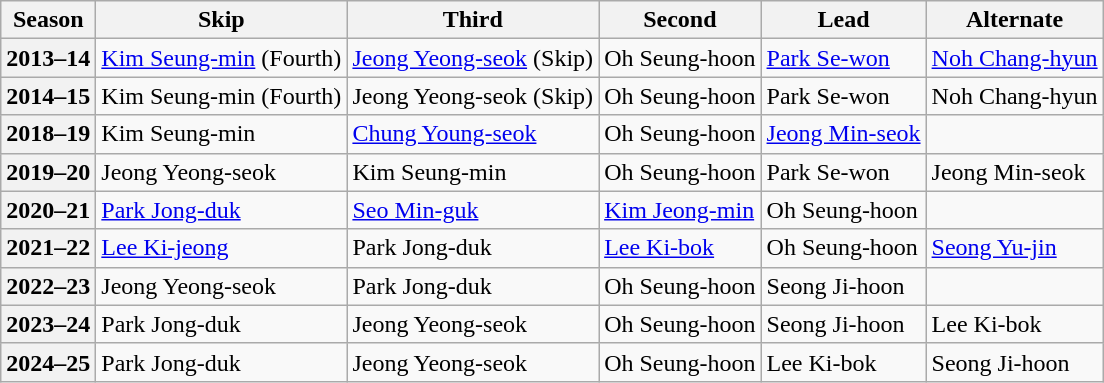<table class="wikitable">
<tr>
<th scope="col">Season</th>
<th scope="col">Skip</th>
<th scope="col">Third</th>
<th scope="col">Second</th>
<th scope="col">Lead</th>
<th scope="col">Alternate</th>
</tr>
<tr>
<th scope="row">2013–14</th>
<td><a href='#'>Kim Seung-min</a> (Fourth)</td>
<td><a href='#'>Jeong Yeong-seok</a> (Skip)</td>
<td>Oh Seung-hoon</td>
<td><a href='#'>Park Se-won</a></td>
<td><a href='#'>Noh Chang-hyun</a></td>
</tr>
<tr>
<th scope="row">2014–15</th>
<td>Kim Seung-min (Fourth)</td>
<td>Jeong Yeong-seok (Skip)</td>
<td>Oh Seung-hoon</td>
<td>Park Se-won</td>
<td>Noh Chang-hyun</td>
</tr>
<tr>
<th scope="row">2018–19</th>
<td>Kim Seung-min</td>
<td><a href='#'>Chung Young-seok</a></td>
<td>Oh Seung-hoon</td>
<td><a href='#'>Jeong Min-seok</a></td>
<td></td>
</tr>
<tr>
<th scope="row">2019–20</th>
<td>Jeong Yeong-seok</td>
<td>Kim Seung-min</td>
<td>Oh Seung-hoon</td>
<td>Park Se-won</td>
<td>Jeong Min-seok</td>
</tr>
<tr>
<th scope="row">2020–21</th>
<td><a href='#'>Park Jong-duk</a></td>
<td><a href='#'>Seo Min-guk</a></td>
<td><a href='#'>Kim Jeong-min</a></td>
<td>Oh Seung-hoon</td>
<td></td>
</tr>
<tr>
<th scope="row">2021–22</th>
<td><a href='#'>Lee Ki-jeong</a></td>
<td>Park Jong-duk</td>
<td><a href='#'>Lee Ki-bok</a></td>
<td>Oh Seung-hoon</td>
<td><a href='#'>Seong Yu-jin</a></td>
</tr>
<tr>
<th scope="row">2022–23</th>
<td>Jeong Yeong-seok</td>
<td>Park Jong-duk</td>
<td>Oh Seung-hoon</td>
<td>Seong Ji-hoon</td>
<td></td>
</tr>
<tr>
<th scope="row">2023–24</th>
<td>Park Jong-duk</td>
<td>Jeong Yeong-seok</td>
<td>Oh Seung-hoon</td>
<td>Seong Ji-hoon</td>
<td>Lee Ki-bok</td>
</tr>
<tr>
<th scope="row">2024–25</th>
<td>Park Jong-duk</td>
<td>Jeong Yeong-seok</td>
<td>Oh Seung-hoon</td>
<td>Lee Ki-bok</td>
<td>Seong Ji-hoon</td>
</tr>
</table>
